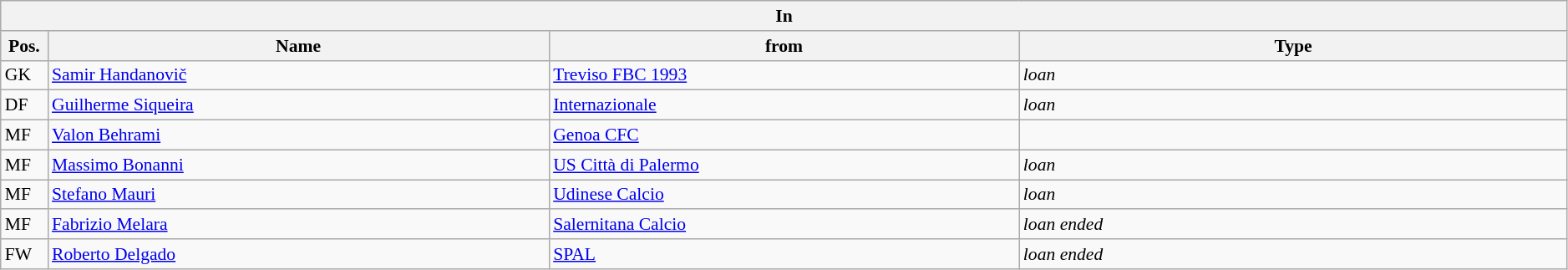<table class="wikitable" style="font-size:90%;width:99%;">
<tr>
<th colspan="4">In</th>
</tr>
<tr>
<th width=3%>Pos.</th>
<th width=32%>Name</th>
<th width=30%>from</th>
<th width=35%>Type</th>
</tr>
<tr>
<td>GK</td>
<td><a href='#'>Samir Handanovič</a></td>
<td><a href='#'>Treviso FBC 1993</a></td>
<td><em>loan</em></td>
</tr>
<tr>
<td>DF</td>
<td><a href='#'>Guilherme Siqueira</a></td>
<td><a href='#'>Internazionale</a></td>
<td><em>loan</em></td>
</tr>
<tr>
<td>MF</td>
<td><a href='#'>Valon Behrami</a></td>
<td><a href='#'>Genoa CFC</a></td>
<td></td>
</tr>
<tr>
<td>MF</td>
<td><a href='#'>Massimo Bonanni</a></td>
<td><a href='#'>US Città di Palermo</a></td>
<td><em>loan</em></td>
</tr>
<tr>
<td>MF</td>
<td><a href='#'>Stefano Mauri</a></td>
<td><a href='#'>Udinese Calcio</a></td>
<td><em>loan</em></td>
</tr>
<tr>
<td>MF</td>
<td><a href='#'>Fabrizio Melara</a></td>
<td><a href='#'>Salernitana Calcio</a></td>
<td><em>loan ended</em></td>
</tr>
<tr>
<td>FW</td>
<td><a href='#'>Roberto Delgado</a></td>
<td><a href='#'>SPAL</a></td>
<td><em>loan ended</em></td>
</tr>
</table>
